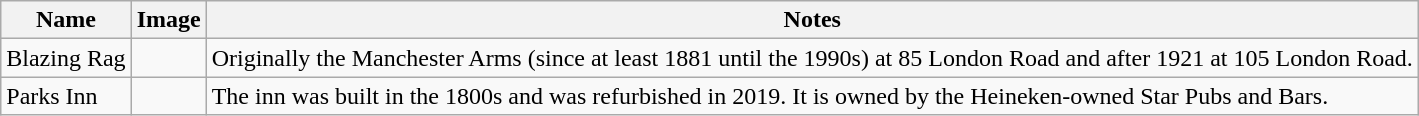<table class="wikitable sortable">
<tr>
<th>Name</th>
<th>Image</th>
<th>Notes</th>
</tr>
<tr>
<td>Blazing Rag</td>
<td></td>
<td>Originally the Manchester Arms (since at least 1881 until the 1990s) at 85 London Road and after 1921 at 105 London Road.</td>
</tr>
<tr>
<td>Parks Inn</td>
<td></td>
<td>The inn was built in the 1800s and was refurbished in 2019. It is owned by the Heineken-owned Star Pubs and Bars.</td>
</tr>
</table>
